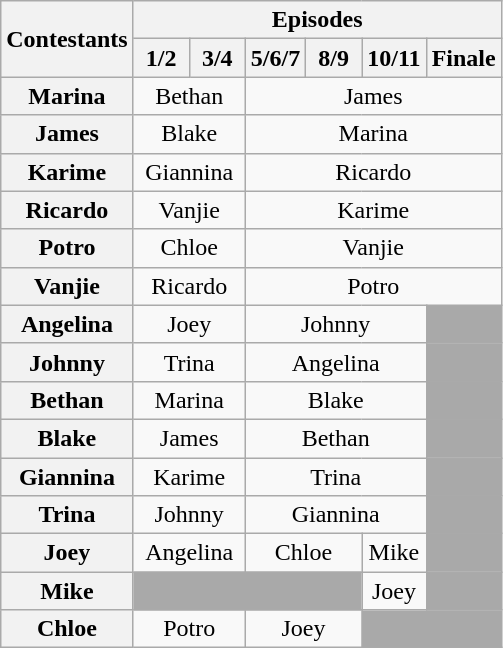<table class="wikitable" style="text-align:center; white-space:nowrap">
<tr>
<th rowspan=2>Contestants</th>
<th colspan="6">Episodes</th>
</tr>
<tr>
<th width=30px>1/2</th>
<th width=30px>3/4</th>
<th width=30px>5/6/7</th>
<th width=30px>8/9</th>
<th width=30px>10/11</th>
<th>Finale</th>
</tr>
<tr>
<th>Marina</th>
<td colspan="2">Bethan</td>
<td colspan="4">James</td>
</tr>
<tr>
<th>James</th>
<td colspan="2">Blake</td>
<td colspan="4">Marina</td>
</tr>
<tr>
<th>Karime</th>
<td colspan="2">Giannina</td>
<td colspan="4">Ricardo</td>
</tr>
<tr>
<th>Ricardo</th>
<td colspan="2">Vanjie</td>
<td colspan="4">Karime</td>
</tr>
<tr>
<th>Potro</th>
<td colspan="2">Chloe</td>
<td colspan="4">Vanjie</td>
</tr>
<tr>
<th>Vanjie</th>
<td colspan="2">Ricardo</td>
<td colspan="4">Potro</td>
</tr>
<tr>
<th>Angelina</th>
<td colspan="2">Joey</td>
<td colspan="3">Johnny</td>
<td style="background:darkgray"></td>
</tr>
<tr>
<th>Johnny</th>
<td colspan="2">Trina</td>
<td colspan="3">Angelina</td>
<td style="background:darkgray"></td>
</tr>
<tr>
<th>Bethan</th>
<td colspan="2">Marina</td>
<td colspan="3">Blake</td>
<td style="background:darkgray"></td>
</tr>
<tr>
<th>Blake</th>
<td colspan="2">James</td>
<td colspan="3">Bethan</td>
<td style="background:darkgray"></td>
</tr>
<tr>
<th>Giannina</th>
<td colspan="2">Karime</td>
<td colspan="3">Trina</td>
<td style="background:darkgray"></td>
</tr>
<tr>
<th>Trina</th>
<td colspan="2">Johnny</td>
<td colspan="3">Giannina</td>
<td style="background:darkgray"></td>
</tr>
<tr>
<th>Joey</th>
<td colspan="2">Angelina</td>
<td colspan="2">Chloe</td>
<td>Mike</td>
<td style="background:darkgray"></td>
</tr>
<tr>
<th>Mike</th>
<td style="background:darkgray" colspan="4"></td>
<td>Joey</td>
<td style="background:darkgray"></td>
</tr>
<tr>
<th>Chloe</th>
<td colspan="2">Potro</td>
<td colspan="2">Joey</td>
<td style="background:darkgray" colspan="2"></td>
</tr>
</table>
